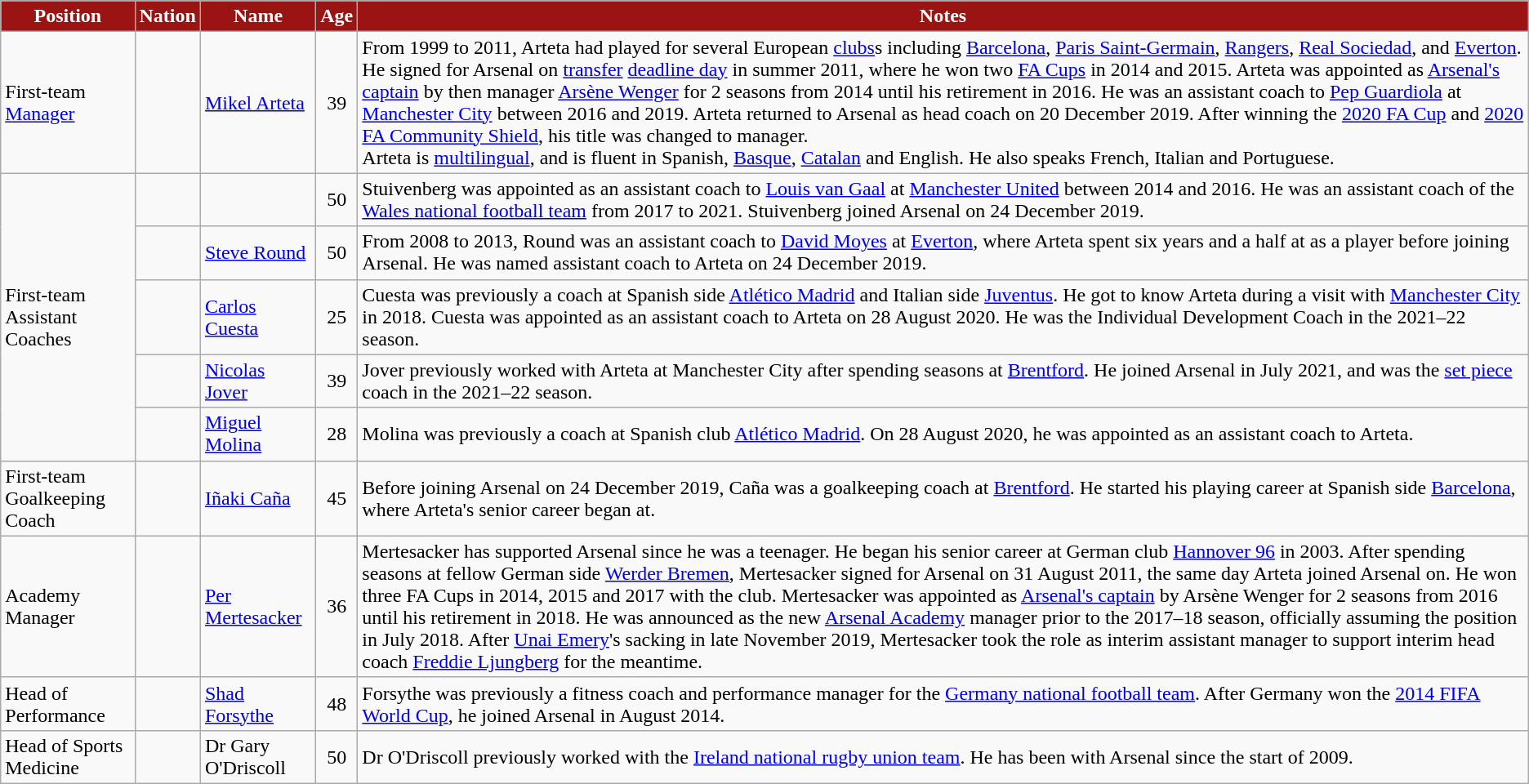<table class="wikitable">
<tr>
<th style="background-color:#9a1413; color:white;">Position</th>
<th style="background-color:#9a1413; color:white;">Nation</th>
<th style="background-color:#9a1413; color:white;">Name</th>
<th style="background-color:#9a1413; color:white;">Age</th>
<th style="background-color:#9a1413; color:white;">Notes</th>
</tr>
<tr>
<td>First-team <a href='#'>Manager</a></td>
<td></td>
<td><a href='#'>Mikel Arteta</a></td>
<td style="text-align:center;">39</td>
<td>From 1999 to 2011, Arteta had played for several European <a href='#'>clubs</a>s including <a href='#'>Barcelona</a>, <a href='#'>Paris Saint-Germain</a>, <a href='#'>Rangers</a>, <a href='#'>Real Sociedad</a>, and <a href='#'>Everton</a>. He signed for Arsenal on <a href='#'>transfer</a> <a href='#'>deadline day</a> in summer 2011, where he won two <a href='#'>FA Cups</a> in 2014 and 2015. Arteta was appointed as <a href='#'>Arsenal's captain</a> by then manager <a href='#'>Arsène Wenger</a> for 2 seasons from 2014 until his retirement in 2016. He was an assistant coach to <a href='#'>Pep Guardiola</a> at <a href='#'>Manchester City</a> between 2016 and 2019. Arteta returned to Arsenal as head coach on 20 December 2019. After winning the <a href='#'>2020 FA Cup</a> and <a href='#'>2020 FA Community Shield</a>, his title was changed to manager.<br>Arteta is <a href='#'>multilingual</a>, and is fluent in Spanish, <a href='#'>Basque</a>, <a href='#'>Catalan</a> and English. He also speaks French, Italian and Portuguese.</td>
</tr>
<tr>
<td rowspan="5">First-team Assistant Coaches</td>
<td></td>
<td></td>
<td style="text-align:center;">50</td>
<td>Stuivenberg was appointed as an assistant coach to <a href='#'>Louis van Gaal</a> at <a href='#'>Manchester United</a> between 2014 and 2016. He was an assistant coach of the <a href='#'>Wales national football team</a> from 2017 to 2021. Stuivenberg joined Arsenal on 24 December 2019.</td>
</tr>
<tr>
<td></td>
<td><a href='#'>Steve Round</a></td>
<td style="text-align:center;">50</td>
<td>From 2008 to 2013, Round was an assistant coach to <a href='#'>David Moyes</a> at <a href='#'>Everton</a>, where Arteta spent six years and a half at as a player before joining Arsenal. He was named assistant coach to Arteta on 24 December 2019.</td>
</tr>
<tr>
<td></td>
<td><a href='#'>Carlos Cuesta</a></td>
<td style="text-align:center;">25</td>
<td>Cuesta was previously a coach at Spanish side <a href='#'>Atlético Madrid</a> and Italian side <a href='#'>Juventus</a>. He got to know Arteta during a visit with <a href='#'>Manchester City</a> in 2018. Cuesta was appointed as an assistant coach to Arteta on 28 August 2020. He was the Individual Development Coach in the 2021–22 season.</td>
</tr>
<tr>
<td></td>
<td><a href='#'>Nicolas Jover</a></td>
<td style="text-align:center;">39</td>
<td>Jover previously worked with Arteta at Manchester City after spending seasons at <a href='#'>Brentford</a>. He joined Arsenal in July 2021, and was the <a href='#'>set piece</a> coach in the 2021–22 season.</td>
</tr>
<tr>
<td></td>
<td><a href='#'>Miguel Molina</a></td>
<td style="text-align:center;">28</td>
<td>Molina was previously a coach at Spanish club <a href='#'>Atlético Madrid</a>. On 28 August 2020, he was appointed as an assistant coach to Arteta.</td>
</tr>
<tr>
<td>First-team Goalkeeping Coach</td>
<td></td>
<td><a href='#'>Iñaki Caña</a></td>
<td style="text-align:center;">45</td>
<td>Before joining Arsenal on 24 December 2019, Caña was a goalkeeping coach at <a href='#'>Brentford</a>. He started his playing career at Spanish side <a href='#'>Barcelona</a>, where Arteta's senior career began at.</td>
</tr>
<tr>
<td>Academy Manager</td>
<td></td>
<td><a href='#'>Per Mertesacker</a></td>
<td style="text-align:center;">36</td>
<td>Mertesacker has supported Arsenal since he was a teenager. He began his senior career at German club <a href='#'>Hannover 96</a> in 2003. After spending seasons at fellow German side <a href='#'>Werder Bremen</a>, Mertesacker signed for Arsenal on 31 August 2011, the same day Arteta joined Arsenal on. He won three FA Cups in 2014, 2015 and 2017 with the club. Mertesacker was appointed as <a href='#'>Arsenal's captain</a> by Arsène Wenger for 2 seasons from 2016 until his retirement in 2018. He was announced as the new <a href='#'>Arsenal Academy</a> manager prior to the 2017–18 season, officially assuming the position in July 2018. After <a href='#'>Unai Emery</a>'s sacking in late November 2019, Mertesacker took the role as interim assistant manager to support interim head coach <a href='#'>Freddie Ljungberg</a> for the meantime.</td>
</tr>
<tr>
<td>Head of Performance</td>
<td></td>
<td><a href='#'>Shad Forsythe</a></td>
<td style="text-align:center;">48</td>
<td>Forsythe was previously a fitness coach and performance manager for the <a href='#'>Germany national football team</a>. After Germany won the <a href='#'>2014 FIFA World Cup</a>, he joined Arsenal in August 2014.</td>
</tr>
<tr>
<td>Head of Sports Medicine</td>
<td></td>
<td>Dr Gary O'Driscoll</td>
<td style="text-align:center;">50</td>
<td>Dr O'Driscoll previously worked with the <a href='#'>Ireland national rugby union team</a>. He has been with Arsenal since the start of 2009.</td>
</tr>
</table>
